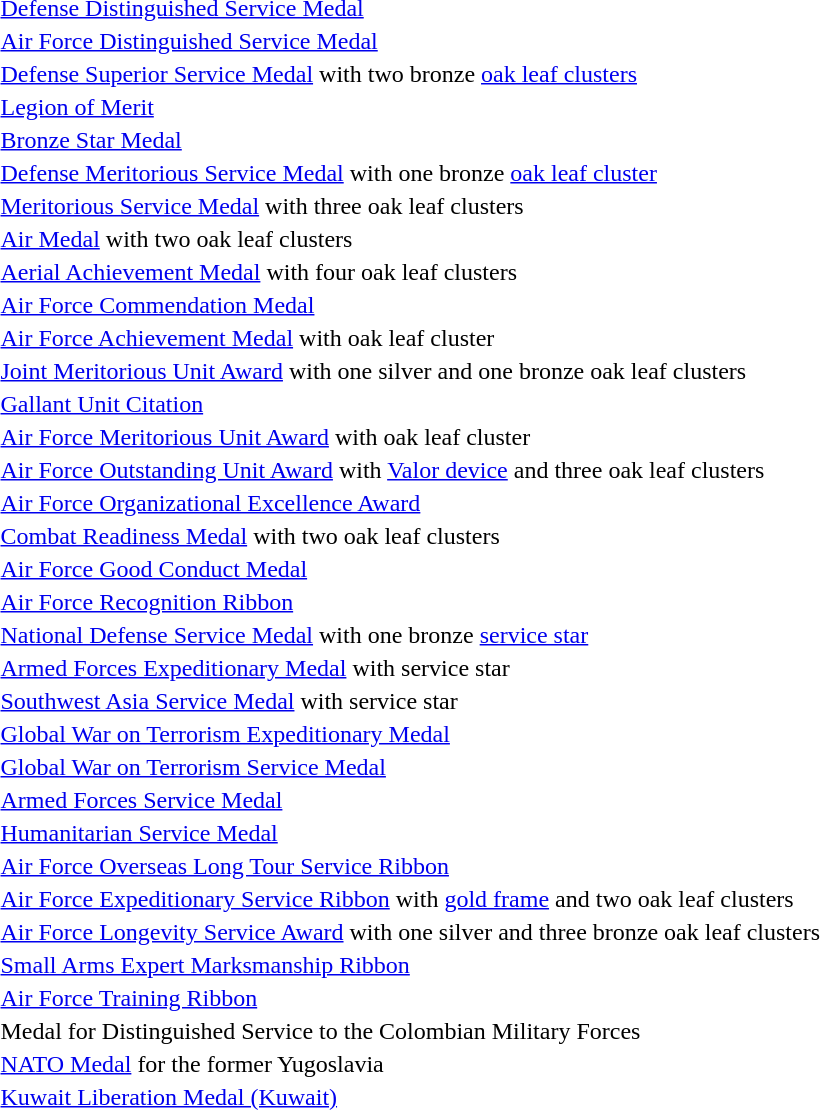<table>
<tr>
<td></td>
<td><a href='#'>Defense Distinguished Service Medal</a></td>
</tr>
<tr>
<td></td>
<td><a href='#'>Air Force Distinguished Service Medal</a></td>
</tr>
<tr>
<td><span></span><span></span></td>
<td><a href='#'>Defense Superior Service Medal</a> with two bronze <a href='#'>oak leaf clusters</a></td>
</tr>
<tr>
<td></td>
<td><a href='#'>Legion of Merit</a></td>
</tr>
<tr>
<td></td>
<td><a href='#'>Bronze Star Medal</a></td>
</tr>
<tr>
<td></td>
<td><a href='#'>Defense Meritorious Service Medal</a> with one bronze <a href='#'>oak leaf cluster</a></td>
</tr>
<tr>
<td><span></span><span></span><span></span></td>
<td><a href='#'>Meritorious Service Medal</a> with three oak leaf clusters</td>
</tr>
<tr>
<td><span></span><span></span></td>
<td><a href='#'>Air Medal</a> with two oak leaf clusters</td>
</tr>
<tr>
<td><span></span><span></span><span></span><span></span></td>
<td><a href='#'>Aerial Achievement Medal</a> with four oak leaf clusters</td>
</tr>
<tr>
<td></td>
<td><a href='#'>Air Force Commendation Medal</a></td>
</tr>
<tr>
<td></td>
<td><a href='#'>Air Force Achievement Medal</a> with oak leaf cluster</td>
</tr>
<tr>
<td><span></span><span></span></td>
<td><a href='#'>Joint Meritorious Unit Award</a> with one silver and one bronze oak leaf clusters</td>
</tr>
<tr>
<td></td>
<td><a href='#'>Gallant Unit Citation</a></td>
</tr>
<tr>
<td></td>
<td><a href='#'>Air Force Meritorious Unit Award</a> with oak leaf cluster</td>
</tr>
<tr>
<td><span></span><span></span><span></span><span></span></td>
<td><a href='#'>Air Force Outstanding Unit Award</a> with <a href='#'>Valor device</a> and three oak leaf clusters</td>
</tr>
<tr>
<td></td>
<td><a href='#'>Air Force Organizational Excellence Award</a></td>
</tr>
<tr>
<td><span></span><span></span></td>
<td><a href='#'>Combat Readiness Medal</a> with two oak leaf clusters</td>
</tr>
<tr>
<td></td>
<td><a href='#'>Air Force Good Conduct Medal</a></td>
</tr>
<tr>
<td></td>
<td><a href='#'>Air Force Recognition Ribbon</a></td>
</tr>
<tr>
<td></td>
<td><a href='#'>National Defense Service Medal</a> with one bronze <a href='#'>service star</a></td>
</tr>
<tr>
<td></td>
<td><a href='#'>Armed Forces Expeditionary Medal</a> with service star</td>
</tr>
<tr>
<td></td>
<td><a href='#'>Southwest Asia Service Medal</a> with service star</td>
</tr>
<tr>
<td></td>
<td><a href='#'>Global War on Terrorism Expeditionary Medal</a></td>
</tr>
<tr>
<td></td>
<td><a href='#'>Global War on Terrorism Service Medal</a></td>
</tr>
<tr>
<td></td>
<td><a href='#'>Armed Forces Service Medal</a></td>
</tr>
<tr>
<td></td>
<td><a href='#'>Humanitarian Service Medal</a></td>
</tr>
<tr>
<td></td>
<td><a href='#'>Air Force Overseas Long Tour Service Ribbon</a></td>
</tr>
<tr>
<td><span></span><span></span></td>
<td><a href='#'>Air Force Expeditionary Service Ribbon</a> with <a href='#'>gold frame</a> and two oak leaf clusters</td>
</tr>
<tr>
<td><span></span><span></span><span></span><span></span></td>
<td><a href='#'>Air Force Longevity Service Award</a> with one silver and three bronze oak leaf clusters</td>
</tr>
<tr>
<td></td>
<td><a href='#'>Small Arms Expert Marksmanship Ribbon</a></td>
</tr>
<tr>
<td></td>
<td><a href='#'>Air Force Training Ribbon</a></td>
</tr>
<tr>
<td></td>
<td>Medal for Distinguished Service to the Colombian Military Forces</td>
</tr>
<tr>
<td></td>
<td><a href='#'>NATO Medal</a> for the former Yugoslavia</td>
</tr>
<tr>
<td></td>
<td><a href='#'>Kuwait Liberation Medal (Kuwait)</a></td>
</tr>
</table>
